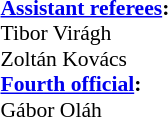<table style="width:100%;font-size:90%">
<tr>
<td style="width:40%;vertical-align:top"><br><strong><a href='#'>Assistant referees</a>:</strong>
<br>Tibor Virágh
<br>Zoltán Kovács
<br><strong><a href='#'>Fourth official</a>:</strong>
<br>Gábor Oláh</td>
</tr>
</table>
